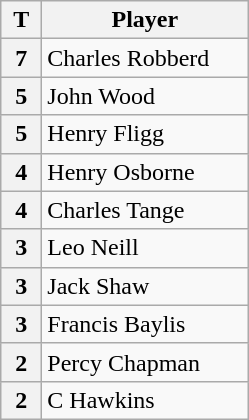<table class="wikitable" style="text-align:center;">
<tr>
<th width="20">T</th>
<th width="130">Player</th>
</tr>
<tr>
<th>7</th>
<td style="text-align:left;"> Charles Robberd</td>
</tr>
<tr>
<th>5</th>
<td style="text-align:left;"> John Wood</td>
</tr>
<tr>
<th>5</th>
<td style="text-align:left;"> Henry Fligg</td>
</tr>
<tr>
<th>4</th>
<td style="text-align:left;"> Henry Osborne</td>
</tr>
<tr>
<th>4</th>
<td style="text-align:left;"> Charles Tange</td>
</tr>
<tr>
<th>3</th>
<td style="text-align:left;"> Leo Neill</td>
</tr>
<tr>
<th>3</th>
<td style="text-align:left;"> Jack Shaw</td>
</tr>
<tr>
<th>3</th>
<td style="text-align:left;"> Francis Baylis</td>
</tr>
<tr>
<th>2</th>
<td style="text-align:left;"> Percy Chapman</td>
</tr>
<tr>
<th>2</th>
<td style="text-align:left;"> C Hawkins</td>
</tr>
</table>
